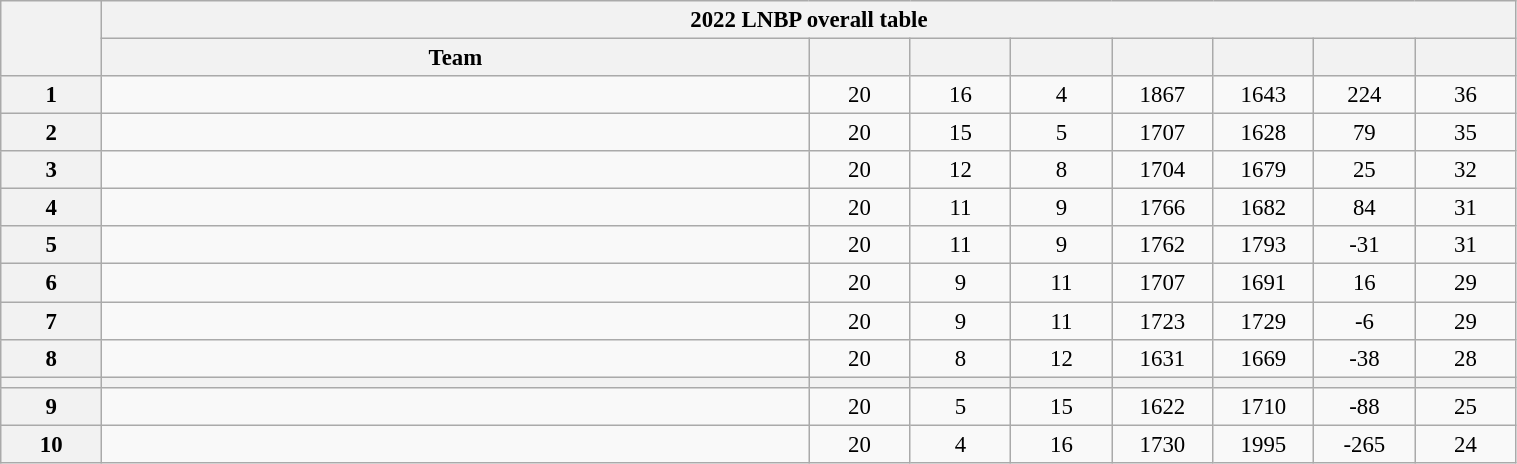<table class="wikitable" width="80%" style="font-size:95%; text-align:center">
<tr>
<th rowspan="2" width="5%"></th>
<th colspan="8" style="text-align:center">2022 LNBP overall table</th>
</tr>
<tr>
<th width="35%">Team</th>
<th width="5%"></th>
<th width="5%"></th>
<th width="5%"></th>
<th width="5%"></th>
<th width="5%"></th>
<th width="5%"></th>
<th width="5%"></th>
</tr>
<tr>
<th>1</th>
<td style="text-align:left;"></td>
<td>20</td>
<td>16</td>
<td>4</td>
<td>1867</td>
<td>1643</td>
<td>224</td>
<td>36</td>
</tr>
<tr>
<th>2</th>
<td style="text-align:left;"></td>
<td>20</td>
<td>15</td>
<td>5</td>
<td>1707</td>
<td>1628</td>
<td>79</td>
<td>35</td>
</tr>
<tr>
<th>3</th>
<td style="text-align:left;"></td>
<td>20</td>
<td>12</td>
<td>8</td>
<td>1704</td>
<td>1679</td>
<td>25</td>
<td>32</td>
</tr>
<tr>
<th>4</th>
<td style="text-align:left;"></td>
<td>20</td>
<td>11</td>
<td>9</td>
<td>1766</td>
<td>1682</td>
<td>84</td>
<td>31</td>
</tr>
<tr>
<th>5</th>
<td style="text-align:left;"></td>
<td>20</td>
<td>11</td>
<td>9</td>
<td>1762</td>
<td>1793</td>
<td>-31</td>
<td>31</td>
</tr>
<tr>
<th>6</th>
<td style="text-align:left;"></td>
<td>20</td>
<td>9</td>
<td>11</td>
<td>1707</td>
<td>1691</td>
<td>16</td>
<td>29</td>
</tr>
<tr>
<th>7</th>
<td style="text-align:left;"></td>
<td>20</td>
<td>9</td>
<td>11</td>
<td>1723</td>
<td>1729</td>
<td>-6</td>
<td>29</td>
</tr>
<tr>
<th>8</th>
<td style="text-align:left;"></td>
<td>20</td>
<td>8</td>
<td>12</td>
<td>1631</td>
<td>1669</td>
<td>-38</td>
<td>28</td>
</tr>
<tr>
<th></th>
<th></th>
<th></th>
<th></th>
<th></th>
<th></th>
<th></th>
<th></th>
<th></th>
</tr>
<tr>
<th>9</th>
<td style="text-align:left;"></td>
<td>20</td>
<td>5</td>
<td>15</td>
<td>1622</td>
<td>1710</td>
<td>-88</td>
<td>25</td>
</tr>
<tr>
<th>10</th>
<td style="text-align:left;"></td>
<td>20</td>
<td>4</td>
<td>16</td>
<td>1730</td>
<td>1995</td>
<td>-265</td>
<td>24</td>
</tr>
</table>
